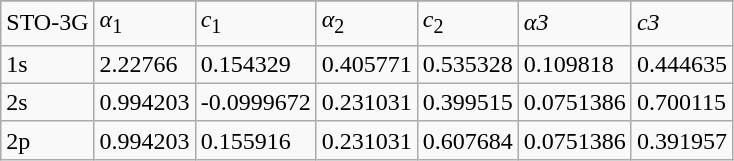<table class="wikitable">
<tr>
</tr>
<tr>
<td>STO-3G</td>
<td><em>α</em><sub>1</sub></td>
<td><em>c</em><sub>1</sub></td>
<td><em>α</em><sub>2</sub></td>
<td><em>c</em><sub>2</sub></td>
<td><em>α3</em></td>
<td><em>c3</em></td>
</tr>
<tr>
<td>1s</td>
<td>2.22766</td>
<td>0.154329</td>
<td>0.405771</td>
<td>0.535328</td>
<td>0.109818</td>
<td>0.444635</td>
</tr>
<tr>
<td>2s</td>
<td>0.994203</td>
<td>-0.0999672</td>
<td>0.231031</td>
<td>0.399515</td>
<td>0.0751386</td>
<td>0.700115</td>
</tr>
<tr>
<td>2p</td>
<td>0.994203</td>
<td>0.155916</td>
<td>0.231031</td>
<td>0.607684</td>
<td>0.0751386</td>
<td>0.391957</td>
</tr>
</table>
